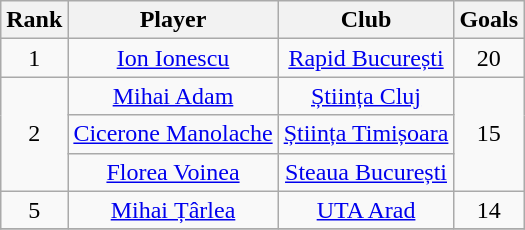<table class="wikitable sortable" style="text-align:center">
<tr>
<th>Rank</th>
<th>Player</th>
<th>Club</th>
<th>Goals</th>
</tr>
<tr>
<td rowspan=1 align=center>1</td>
<td><a href='#'>Ion Ionescu</a></td>
<td><a href='#'>Rapid București</a></td>
<td rowspan=1 align=center>20</td>
</tr>
<tr>
<td rowspan=3 align=center>2</td>
<td><a href='#'>Mihai Adam</a></td>
<td><a href='#'>Știința Cluj</a></td>
<td rowspan=3 align=center>15</td>
</tr>
<tr>
<td><a href='#'>Cicerone Manolache</a></td>
<td><a href='#'>Știința Timișoara</a></td>
</tr>
<tr>
<td><a href='#'>Florea Voinea</a></td>
<td><a href='#'>Steaua București</a></td>
</tr>
<tr>
<td rowspan=1 align=center>5</td>
<td><a href='#'>Mihai Țârlea</a></td>
<td><a href='#'>UTA Arad</a></td>
<td rowspan=1 align=center>14</td>
</tr>
<tr>
</tr>
</table>
